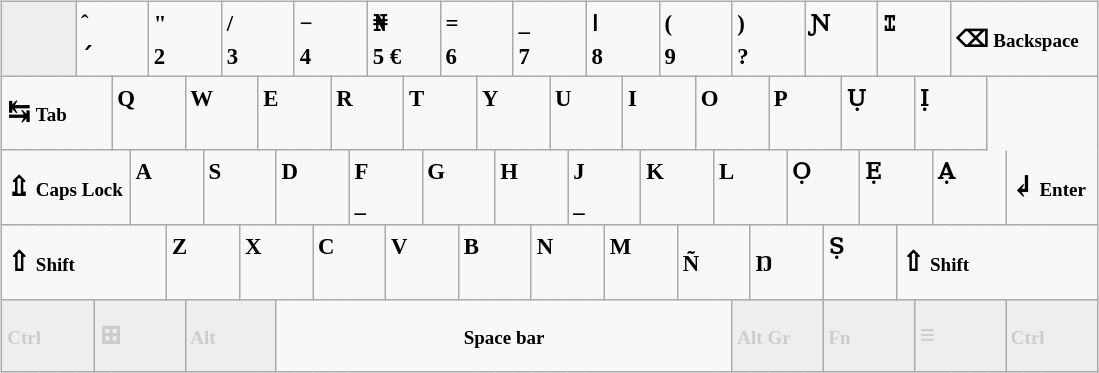<table class="wikitable" rules="all" style="float:right;font-size:95%;line-height:1.4;margin:1em; background:inherit;color:inherit;border:1px solid #AAA;border-collapse:collapse;font-weight:bold;font-family:serif">
<tr style="line-height:1px;background:inherit;color:inherit">
<td style="border:none;border-top:hidden;padding:0;width:.8em"></td>
<td style="border:none;border-top:hidden;padding:0;width:.8em"></td>
<td style="border:none;border-top:hidden;padding:0;width:.8em"></td>
<td style="border:none;border-top:hidden;padding:0;width:.8em"></td>
<td style="border:none;border-top:hidden;padding:0;width:.8em"></td>
<td style="border:none;border-top:hidden;padding:0;width:.8em"></td>
<td style="border:none;border-top:hidden;padding:0;width:.8em"></td>
<td style="border:none;border-top:hidden;padding:0;width:.8em"></td>
<td style="border:none;border-top:hidden;padding:0;width:.8em"></td>
<td style="border:none;border-top:hidden;padding:0;width:.8em"></td>
<td style="border:none;border-top:hidden;padding:0;width:.8em"></td>
<td style="border:none;border-top:hidden;padding:0;width:.8em"></td>
<td style="border:none;border-top:hidden;padding:0;width:.8em"></td>
<td style="border:none;border-top:hidden;padding:0;width:.8em"></td>
<td style="border:none;border-top:hidden;padding:0;width:.8em"></td>
<td style="border:none;border-top:hidden;padding:0;width:.8em"></td>
<td style="border:none;border-top:hidden;padding:0;width:.8em"></td>
<td style="border:none;border-top:hidden;padding:0;width:.8em"></td>
<td style="border:none;border-top:hidden;padding:0;width:.8em"></td>
<td style="border:none;border-top:hidden;padding:0;width:.8em"></td>
<td style="border:none;border-top:hidden;padding:0;width:.8em"></td>
<td style="border:none;border-top:hidden;padding:0;width:.8em"></td>
<td style="border:none;border-top:hidden;padding:0;width:.8em"></td>
<td style="border:none;border-top:hidden;padding:0;width:.8em"></td>
<td style="border:none;border-top:hidden;padding:0;width:.8em"></td>
<td style="border:none;border-top:hidden;padding:0;width:.8em"></td>
<td style="border:none;border-top:hidden;padding:0;width:.8em"></td>
<td style="border:none;border-top:hidden;padding:0;width:.8em"></td>
<td style="border:none;border-top:hidden;padding:0;width:.8em"></td>
<td style="border:none;border-top:hidden;padding:0;width:.8em"></td>
<td style="border:none;border-top:hidden;padding:0;width:.8em"></td>
<td style="border:none;border-top:hidden;padding:0;width:.8em"></td>
<td style="border:none;border-top:hidden;padding:0;width:.8em"></td>
<td style="border:none;border-top:hidden;padding:0;width:.8em"></td>
<td style="border:none;border-top:hidden;padding:0;width:.8em"></td>
<td style="border:none;border-top:hidden;padding:0;width:.8em"></td>
<td style="border:none;border-top:hidden;padding:0;width:.8em"></td>
<td style="border:none;border-top:hidden;padding:0;width:.8em"></td>
<td style="border:none;border-top:hidden;padding:0;width:.8em"></td>
<td style="border:none;border-top:hidden;padding:0;width:.8em"></td>
<td style="border:none;border-top:hidden;padding:0;width:.8em"></td>
<td style="border:none;border-top:hidden;padding:0;width:.8em"></td>
<td style="border:none;border-top:hidden;padding:0;width:.8em"></td>
<td style="border:none;border-top:hidden;padding:0;width:.8em"></td>
<td style="border:none;border-top:hidden;padding:0;width:.8em"></td>
<td style="border:none;border-top:hidden;padding:0;width:.8em"></td>
<td style="border:none;border-top:hidden;padding:0;width:.8em"></td>
<td style="border:none;border-top:hidden;padding:0;width:.8em"></td>
<td style="border:none;border-top:hidden;padding:0;width:.8em"></td>
<td style="border:none;border-top:hidden;padding:0;width:.8em"></td>
<td style="border:none;border-top:hidden;padding:0;width:.8em"></td>
<td style="border:none;border-top:hidden;padding:0;width:.8em"></td>
<td style="border:none;border-top:hidden;padding:0;width:.8em"></td>
<td style="border:none;border-top:hidden;padding:0;width:.8em"></td>
<td style="border:none;border-top:hidden;padding:0;width:.8em"></td>
<td style="border:none;border-top:hidden;padding:0;width:.8em"></td>
<td style="border:none;border-top:hidden;padding:0;width:.8em"></td>
<td style="border:none;border-top:hidden;padding:0;width:.8em"></td>
<td style="border:none;border-top:hidden;padding:0;width:.8em"></td>
<td style="border:none;border-top:hidden;padding:0;width:.8em"></td>
</tr>
<tr style="height:3.2em">
<td colspan="4" style="background:#EEEEEE;color:#AAA;border:1px solid #AAA"> </td>
<td colspan="4" style="background:#F8F8F8;color:#000;border:1px solid #AAA" title="Dead key">ˆ<br>ˊ</td>
<td colspan="4" style="background:#F8F8F8;color:#000;border:1px solid #AAA">"<br>2</td>
<td colspan="4" style="background:#F8F8F8;color:#000;border:1px solid #AAA">/<br>3</td>
<td colspan="4" style="background:#F8F8F8;color:#000;border:1px solid #AAA">−<br>4</td>
<td colspan="4" style="background:#F8F8F8;color:#000;border:1px solid #AAA">₦<br>5                              €</td>
<td colspan="4" style="background:#F8F8F8;color:#000;border:1px solid #AAA">=<br>6</td>
<td colspan="4" style="background:#F8F8F8;color:#000;border:1px solid #AAA">_<br>7</td>
<td colspan="4" style="background:#F8F8F8;color:#000;border:1px solid #AAA">ǀ<br>8</td>
<td colspan="4" style="background:#F8F8F8;color:#000;border:1px solid #AAA">(<br>9</td>
<td colspan="4" style="background:#F8F8F8;color:#000;border:1px solid #AAA">)<br>?</td>
<td colspan="4" style="background:#F8F8F8;color:#000;border:1px solid #AAA">Ɲ<br> </td>
<td colspan="4" style="background:#F8F8F8;color:#000;border:1px solid #AAA">Ɪ<br> </td>
<td colspan="8" style="background:#F8F8F8;color:#000;border:1px solid #AAA">⌫ <small>Backspace</small></td>
</tr>
<tr style="height:3.2em">
<td colspan="6" style="background:#F8F8F8;color:#000;border:1px solid #AAA"><big>↹</big> <small>Tab</small></td>
<td colspan="4" style="background:#F8F8F8;color:#000;border:1px solid #AAA" title="Dead key">Q<br><br></td>
<td colspan="4" style="background:#F8F8F8;color:#000;border:1px solid #AAA">W<br> </td>
<td colspan="4" style="background:#F8F8F8;color:#000;border:1px solid #AAA">E<br> </td>
<td colspan="4" style="background:#F8F8F8;color:#000;border:1px solid #AAA">R<br> </td>
<td colspan="4" style="background:#F8F8F8;color:#000;border:1px solid #AAA">T<br> </td>
<td colspan="4" style="background:#F8F8F8;color:#000;border:1px solid #AAA">Y<br> </td>
<td colspan="4" style="background:#F8F8F8;color:#000;border:1px solid #AAA">U<br> </td>
<td colspan="4" style="background:#F8F8F8;color:#000;border:1px solid #AAA">I<br> </td>
<td colspan="4" style="background:#F8F8F8;color:#000;border:1px solid #AAA">O<br> </td>
<td colspan="4" style="background:#F8F8F8;color:#000;border:1px solid #AAA">P<br> </td>
<td colspan="4" style="background:#F8F8F8;color:#000;border:1px solid #AAA">Ụ<br> </td>
<td colspan="4" style="background:#F8F8F8;color:#000;border:1px solid #AAA">Ị<br> </td>
<td colspan="6" style="background:#F8F8F8;color:#000;border:1px solid #AAA;border-bottom:hidden"> </td>
</tr>
<tr style="height:3.2em">
<td colspan="7" style="background:#F8F8F8;color:#000;border:1px solid #AAA"><big>⇫</big> <small>Caps Lock</small></td>
<td colspan="4" style="background:#F8F8F8;color:#000;border:1px solid #AAA">A<br> </td>
<td colspan="4" style="background:#F8F8F8;color:#000;border:1px solid #AAA">S<br> </td>
<td colspan="4" style="background:#F8F8F8;color:#000;border:1px solid #AAA">D<br> </td>
<td colspan="4" style="background:#F8F8F8;color:#000;border:1px solid #AAA">F<div>_</div></td>
<td colspan="4" style="background:#F8F8F8;color:#000;border:1px solid #AAA">G<br> </td>
<td colspan="4" style="background:#F8F8F8;color:#000;border:1px solid #AAA">H<br> </td>
<td colspan="4" style="background:#F8F8F8;color:#000;border:1px solid #AAA">J<div>_</div></td>
<td colspan="4" style="background:#F8F8F8;color:#000;border:1px solid #AAA">K<br> </td>
<td colspan="4" style="background:#F8F8F8;color:#000;border:1px solid #AAA">L<br> </td>
<td colspan="4" style="background:#F8F8F8;color:#000;border:1px solid #AAA">Ọ<br> </td>
<td colspan="4" style="background:#F8F8F8;color:#000;border:1px solid #AAA">Ẹ<br> </td>
<td colspan="4" style="background:#F8F8F8;color:#000;border:1px solid #AAA">Ạ<br> </td>
<td colspan="5" style="background:#F8F8F8;color:#000;border:1px solid #AAA;border-top:hidden"><big>↲</big> <small>Enter</small></td>
</tr>
<tr style="height:3.2em">
<td colspan="9" style="background:#F8F8F8;color:#000;border:1px solid #AAA"><big>⇧</big> <small>Shift</small></td>
<td colspan="4" style="background:#F8F8F8;color:#000;border:1px solid #AAA">Z<br> </td>
<td colspan="4" style="background:#F8F8F8;color:#000;border:1px solid #AAA">X<br> </td>
<td colspan="4" style="background:#F8F8F8;color:#000;border:1px solid #AAA">C<br> </td>
<td colspan="4" style="background:#F8F8F8;color:#000;border:1px solid #AAA">V<br> </td>
<td colspan="4" style="background:#F8F8F8;color:#000;border:1px solid #AAA">B<br> </td>
<td colspan="4" style="background:#F8F8F8;color:#000;border:1px solid #AAA">N<br> </td>
<td colspan="4" style="background:#F8F8F8;color:#000;border:1px solid #AAA">M<br> </td>
<td colspan="4" style="background:#F8F8F8;color:#000;border:1px solid #AAA">Ñ</td>
<td colspan="4" style="background:#F8F8F8;color:#000;border:1px solid #AAA">Ŋ</td>
<td colspan="4" style="background:#F8F8F8;color:#000;border:1px solid #AAA">Ṣ<br> </td>
<td colspan="12" style="background:#F8F8F8;color:#000;border:1px solid #AAA"><big>⇧</big> <small>Shift</small></td>
</tr>
<tr style="height:3.2em">
<td colspan="5" style="background:#EEEEEE;color:#CCC;border:1px solid #AAA"><small>Ctrl</small></td>
<td colspan="5" style="background:#EEEEEE;color:#CCC;border:1px solid #AAA"><big>⊞</big></td>
<td colspan="5" style="background:#EEEEEE;color:#CCC;border:1px solid #AAA"><small>Alt</small></td>
<td colspan="25" style="background:#F8F8F8;color:#000;border:1px solid #AAA;text-align:center"><small>Space bar</small></td>
<td colspan="5" style="background:#EEEEEE;color:#CCC;border:1px solid #AAA"><small>Alt Gr</small></td>
<td colspan="5" style="background:#EEEEEE;color:#CCC;border:1px solid #AAA"><small>Fn</small></td>
<td colspan="5" style="background:#EEEEEE;color:#CCC;border:1px solid #AAA"><big>≡</big></td>
<td colspan="5" style="background:#EEEEEE;color:#CCC;border:1px solid #AAA"><small>Ctrl</small></td>
</tr>
</table>
